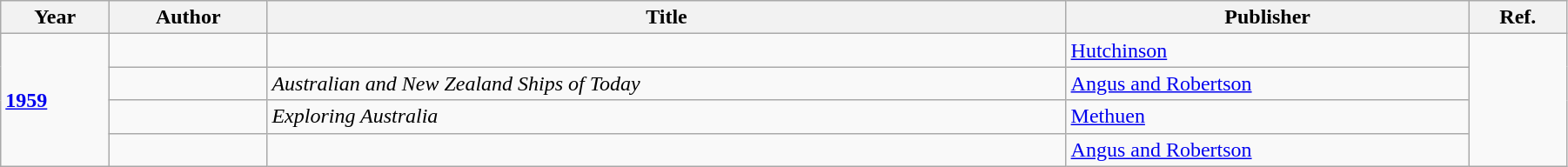<table class="wikitable sortable mw-collapsible" width="95%">
<tr>
<th>Year</th>
<th>Author</th>
<th>Title</th>
<th>Publisher</th>
<th>Ref.</th>
</tr>
<tr>
<td rowspan="4"><strong><a href='#'>1959</a></strong></td>
<td></td>
<td><em></em></td>
<td><a href='#'>Hutchinson</a></td>
<td rowspan="4"></td>
</tr>
<tr>
<td></td>
<td><em>Australian and New Zealand Ships of Today</em></td>
<td><a href='#'>Angus and Robertson</a></td>
</tr>
<tr>
<td></td>
<td><em>Exploring Australia</em></td>
<td><a href='#'>Methuen</a></td>
</tr>
<tr>
<td></td>
<td><em></em></td>
<td><a href='#'>Angus and Robertson</a></td>
</tr>
</table>
